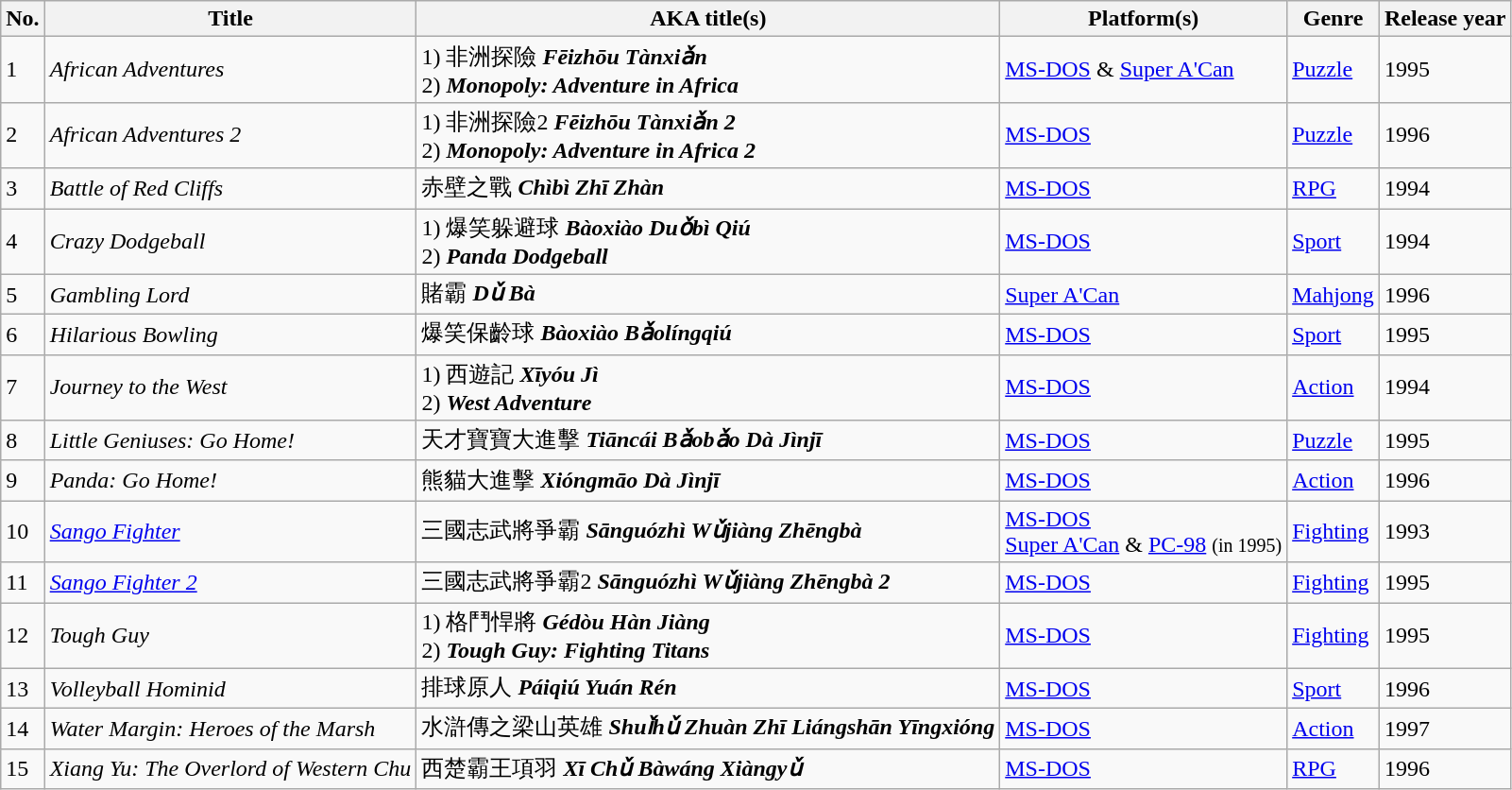<table class="wikitable sortable">
<tr>
<th scope="col">No.</th>
<th scope="col">Title</th>
<th scope="col">AKA title(s)</th>
<th scope="col">Platform(s)</th>
<th scope="col">Genre</th>
<th scope="col">Release year</th>
</tr>
<tr>
<td>1</td>
<td><em>African Adventures</em></td>
<td>1) 非洲探險 <strong><em>Fēizhōu Tànxiǎn</em></strong> <br> 2) <strong><em>Monopoly: Adventure in Africa</em></strong></td>
<td><a href='#'>MS-DOS</a> & <a href='#'>Super A'Can</a></td>
<td><a href='#'>Puzzle</a></td>
<td>1995</td>
</tr>
<tr>
<td>2</td>
<td><em>African Adventures 2</em></td>
<td>1) 非洲探險2 <strong><em>Fēizhōu Tànxiǎn 2</em></strong> <br> 2) <strong><em>Monopoly: Adventure in Africa 2</em></strong></td>
<td><a href='#'>MS-DOS</a></td>
<td><a href='#'>Puzzle</a></td>
<td>1996</td>
</tr>
<tr>
<td>3</td>
<td><em>Battle of Red Cliffs</em></td>
<td>赤壁之戰 <strong><em>Chìbì Zhī Zhàn</em></strong></td>
<td><a href='#'>MS-DOS</a></td>
<td><a href='#'>RPG</a></td>
<td>1994</td>
</tr>
<tr>
<td>4</td>
<td><em>Crazy Dodgeball</em></td>
<td>1) 爆笑躲避球 <strong><em>Bàoxiào Duǒbì Qiú</em></strong> <br> 2) <strong><em>Panda Dodgeball</em></strong></td>
<td><a href='#'>MS-DOS</a></td>
<td><a href='#'>Sport</a></td>
<td>1994</td>
</tr>
<tr>
<td>5</td>
<td><em>Gambling Lord</em></td>
<td>賭霸 <strong><em>Dǔ Bà</em></strong></td>
<td><a href='#'>Super A'Can</a></td>
<td><a href='#'>Mahjong</a></td>
<td>1996</td>
</tr>
<tr>
<td>6</td>
<td><em>Hilarious Bowling</em></td>
<td>爆笑保齡球 <strong><em>Bàoxiào Bǎolíngqiú</em></strong></td>
<td><a href='#'>MS-DOS</a></td>
<td><a href='#'>Sport</a></td>
<td>1995</td>
</tr>
<tr>
<td>7</td>
<td><em>Journey to the West</em></td>
<td>1) 西遊記 <strong><em>Xīyóu Jì</em></strong> <br> 2) <strong><em>West Adventure</em></strong></td>
<td><a href='#'>MS-DOS</a></td>
<td><a href='#'>Action</a></td>
<td>1994</td>
</tr>
<tr>
<td>8</td>
<td><em>Little Geniuses: Go Home!</em></td>
<td>天才寶寶大進擊 <strong><em>Tiāncái Bǎobǎo Dà Jìnjī</em></strong></td>
<td><a href='#'>MS-DOS</a></td>
<td><a href='#'>Puzzle</a></td>
<td>1995</td>
</tr>
<tr>
<td>9</td>
<td><em>Panda: Go Home!</em></td>
<td>熊貓大進擊 <strong><em>Xióngmāo Dà Jìnjī</em></strong></td>
<td><a href='#'>MS-DOS</a></td>
<td><a href='#'>Action</a></td>
<td>1996</td>
</tr>
<tr>
<td>10</td>
<td><em><a href='#'>Sango Fighter</a></em></td>
<td>三國志武將爭霸 <strong><em>Sānguózhì Wǔjiàng Zhēngbà</em></strong></td>
<td><a href='#'>MS-DOS</a><br><a href='#'>Super A'Can</a> & <a href='#'>PC-98</a> <small>(in 1995)</small></td>
<td><a href='#'>Fighting</a></td>
<td>1993</td>
</tr>
<tr>
<td>11</td>
<td><em><a href='#'>Sango Fighter 2</a></em></td>
<td>三國志武將爭霸2 <strong><em>Sānguózhì Wǔjiàng Zhēngbà 2</em></strong></td>
<td><a href='#'>MS-DOS</a></td>
<td><a href='#'>Fighting</a></td>
<td>1995</td>
</tr>
<tr>
<td>12</td>
<td><em>Tough Guy</em></td>
<td>1) 格鬥悍將 <strong><em>Gédòu Hàn Jiàng</em></strong> <br> 2) <strong><em>Tough Guy: Fighting Titans</em></strong></td>
<td><a href='#'>MS-DOS</a></td>
<td><a href='#'>Fighting</a></td>
<td>1995</td>
</tr>
<tr>
<td>13</td>
<td><em>Volleyball Hominid</em></td>
<td>排球原人 <strong><em>Páiqiú Yuán Rén</em></strong></td>
<td><a href='#'>MS-DOS</a></td>
<td><a href='#'>Sport</a></td>
<td>1996</td>
</tr>
<tr>
<td>14</td>
<td><em>Water Margin: Heroes of the Marsh</em></td>
<td>水滸傳之梁山英雄 <strong><em>Shuǐhǔ Zhuàn Zhī Liángshān Yīngxióng</em></strong></td>
<td><a href='#'>MS-DOS</a></td>
<td><a href='#'>Action</a></td>
<td>1997</td>
</tr>
<tr>
<td>15</td>
<td><em>Xiang Yu: The Overlord of Western Chu</em></td>
<td>西楚霸王項羽 <strong><em>Xī Chǔ Bàwáng Xiàngyǔ</em></strong></td>
<td><a href='#'>MS-DOS</a></td>
<td><a href='#'>RPG</a></td>
<td>1996</td>
</tr>
</table>
